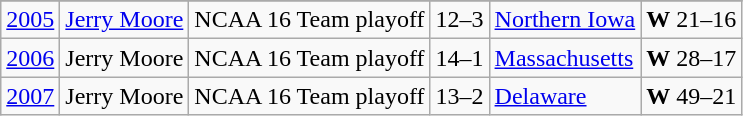<table class="wikitable">
<tr>
</tr>
<tr>
<td><a href='#'>2005</a></td>
<td><a href='#'>Jerry Moore</a></td>
<td>NCAA 16 Team playoff</td>
<td>12–3</td>
<td><a href='#'>Northern Iowa</a></td>
<td><strong>W</strong> 21–16</td>
</tr>
<tr>
<td><a href='#'>2006</a></td>
<td>Jerry Moore</td>
<td>NCAA 16 Team playoff</td>
<td>14–1</td>
<td><a href='#'>Massachusetts</a></td>
<td><strong>W</strong> 28–17</td>
</tr>
<tr>
<td><a href='#'>2007</a></td>
<td>Jerry Moore</td>
<td>NCAA 16 Team playoff</td>
<td>13–2</td>
<td><a href='#'>Delaware</a></td>
<td><strong>W</strong> 49–21</td>
</tr>
</table>
